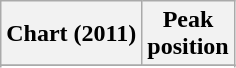<table class="wikitable sortable plainrowheaders">
<tr>
<th>Chart (2011)</th>
<th>Peak<br>position</th>
</tr>
<tr>
</tr>
<tr>
</tr>
<tr>
</tr>
<tr>
</tr>
<tr>
</tr>
</table>
